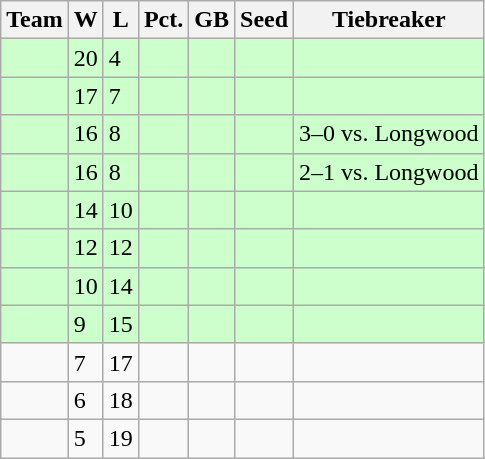<table class=wikitable>
<tr>
<th>Team</th>
<th>W</th>
<th>L</th>
<th>Pct.</th>
<th>GB</th>
<th>Seed</th>
<th>Tiebreaker</th>
</tr>
<tr bgcolor="#ccffcc">
<td></td>
<td>20</td>
<td>4</td>
<td></td>
<td></td>
<td></td>
<td></td>
</tr>
<tr bgcolor="#ccffcc">
<td></td>
<td>17</td>
<td>7</td>
<td></td>
<td></td>
<td></td>
<td></td>
</tr>
<tr bgcolor="#ccffcc">
<td></td>
<td>16</td>
<td>8</td>
<td></td>
<td></td>
<td></td>
<td>3–0 vs. Longwood</td>
</tr>
<tr bgcolor="#ccffcc">
<td></td>
<td>16</td>
<td>8</td>
<td></td>
<td></td>
<td></td>
<td>2–1 vs. Longwood</td>
</tr>
<tr bgcolor="#ccffcc">
<td></td>
<td>14</td>
<td>10</td>
<td></td>
<td></td>
<td></td>
<td></td>
</tr>
<tr bgcolor="#ccffcc">
<td></td>
<td>12</td>
<td>12</td>
<td></td>
<td></td>
<td></td>
<td></td>
</tr>
<tr bgcolor="#ccffcc">
<td></td>
<td>10</td>
<td>14</td>
<td></td>
<td></td>
<td></td>
<td></td>
</tr>
<tr bgcolor="#ccffcc">
<td></td>
<td>9</td>
<td>15</td>
<td></td>
<td></td>
<td></td>
<td></td>
</tr>
<tr>
<td></td>
<td>7</td>
<td>17</td>
<td></td>
<td></td>
<td></td>
<td></td>
</tr>
<tr>
<td></td>
<td>6</td>
<td>18</td>
<td></td>
<td></td>
<td></td>
<td></td>
</tr>
<tr>
<td></td>
<td>5</td>
<td>19</td>
<td></td>
<td></td>
<td></td>
<td></td>
</tr>
</table>
